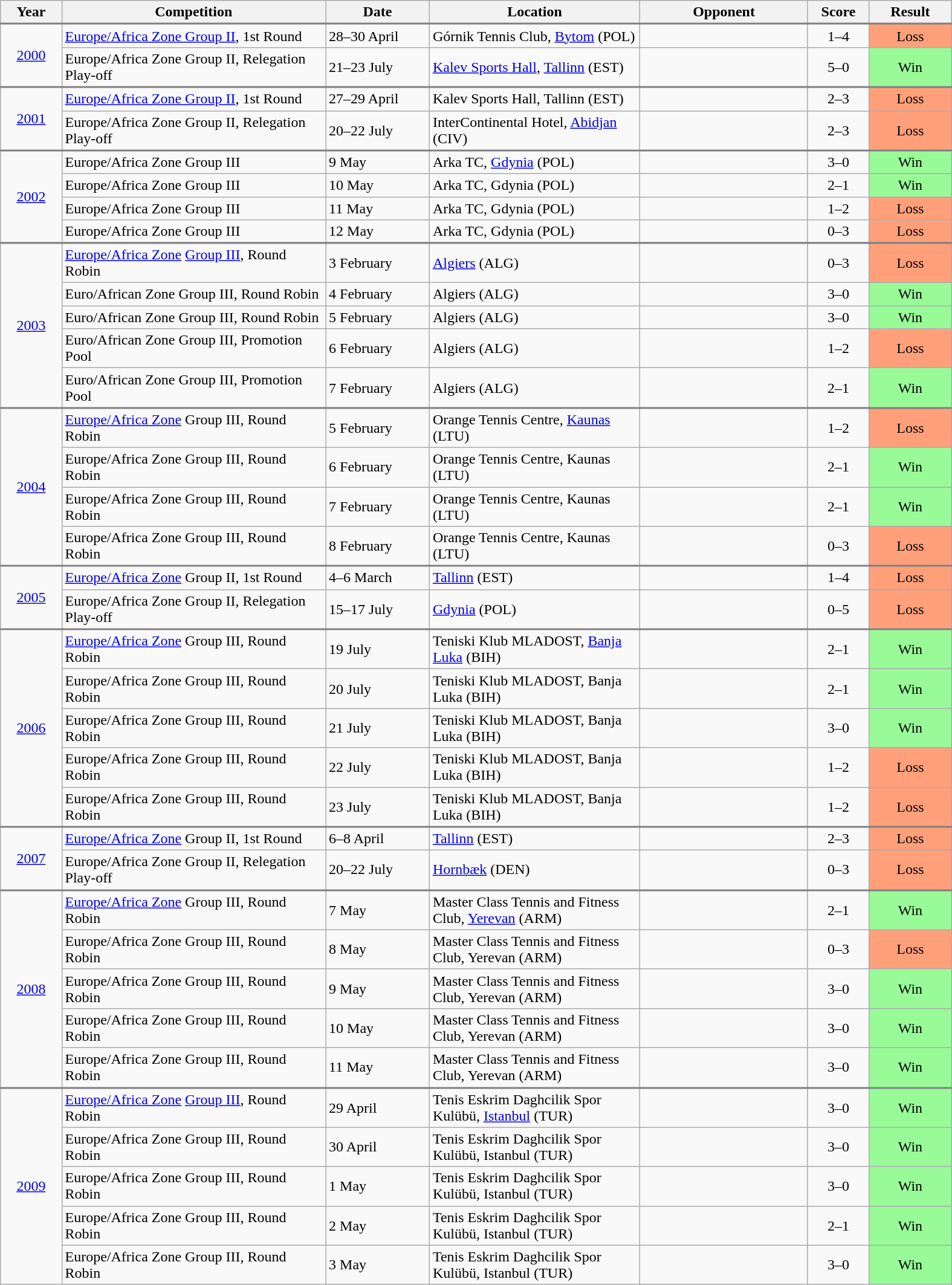<table class="wikitable collapsible collapsed" width="1050">
<tr>
<th width="50">Year</th>
<th width="240">Competition</th>
<th width="90">Date</th>
<th width="190">Location</th>
<th width="150">Opponent</th>
<th width="50">Score</th>
<th width="70">Result</th>
</tr>
<tr style="border-top:2px solid gray;">
<td align="center" rowspan="2"><a href='#'>2000</a></td>
<td><a href='#'>Europe/Africa Zone Group II</a>, 1st Round</td>
<td>28–30 April</td>
<td>Górnik Tennis Club, <a href='#'>Bytom</a> (POL)</td>
<td></td>
<td align="center">1–4</td>
<td align="center" bgcolor="#FFA07A">Loss</td>
</tr>
<tr>
<td>Europe/Africa Zone Group II, Relegation Play-off</td>
<td>21–23 July</td>
<td><a href='#'>Kalev Sports Hall</a>, <a href='#'>Tallinn</a> (EST)</td>
<td></td>
<td align="center">5–0</td>
<td align="center" bgcolor="#98FB98">Win</td>
</tr>
<tr style="border-top:2px solid gray;">
<td align="center" rowspan="2"><a href='#'>2001</a></td>
<td><a href='#'>Europe/Africa Zone Group II</a>, 1st Round</td>
<td>27–29 April</td>
<td>Kalev Sports Hall, Tallinn (EST)</td>
<td></td>
<td align="center">2–3</td>
<td align="center" bgcolor="#FFA07A">Loss</td>
</tr>
<tr>
<td>Europe/Africa Zone Group II, Relegation Play-off</td>
<td>20–22 July</td>
<td>InterContinental Hotel, <a href='#'>Abidjan</a> (CIV)</td>
<td></td>
<td align="center">2–3</td>
<td align="center" bgcolor="#FFA07A">Loss</td>
</tr>
<tr style="border-top:2px solid gray;">
<td align="center" rowspan="4"><a href='#'>2002</a></td>
<td>Europe/Africa Zone Group III</td>
<td>9 May</td>
<td>Arka TC, <a href='#'>Gdynia</a> (POL)</td>
<td></td>
<td align="center">3–0</td>
<td align="center" bgcolor="#98FB98">Win</td>
</tr>
<tr>
<td>Europe/Africa Zone Group III</td>
<td>10 May</td>
<td>Arka TC, Gdynia (POL)</td>
<td></td>
<td align="center">2–1</td>
<td align="center" bgcolor="#98FB98">Win</td>
</tr>
<tr>
<td>Europe/Africa Zone Group III</td>
<td>11 May</td>
<td>Arka TC, Gdynia (POL)</td>
<td></td>
<td align="center">1–2</td>
<td align="center" bgcolor="#FFA07A">Loss</td>
</tr>
<tr>
<td>Europe/Africa Zone Group III</td>
<td>12 May</td>
<td>Arka TC, Gdynia (POL)</td>
<td></td>
<td align="center">0–3</td>
<td align="center" bgcolor="#FFA07A">Loss</td>
</tr>
<tr>
</tr>
<tr style="border-top:2px solid gray;">
<td align="center" rowspan="5"><a href='#'>2003</a></td>
<td><a href='#'>Europe/Africa Zone</a> <a href='#'>Group III</a>, Round Robin</td>
<td>3 February</td>
<td><a href='#'>Algiers</a> (ALG)</td>
<td></td>
<td align="center">0–3</td>
<td align="center" bgcolor="#FFA07A">Loss</td>
</tr>
<tr>
<td>Euro/African Zone Group III, Round Robin</td>
<td>4 February</td>
<td>Algiers (ALG)</td>
<td></td>
<td align="center">3–0</td>
<td align="center" bgcolor="#98FB98">Win</td>
</tr>
<tr>
<td>Euro/African Zone Group III, Round Robin</td>
<td>5 February</td>
<td>Algiers (ALG)</td>
<td></td>
<td align="center">3–0</td>
<td align="center" bgcolor="#98FB98">Win</td>
</tr>
<tr>
<td>Euro/African Zone Group III, Promotion Pool</td>
<td>6 February</td>
<td>Algiers (ALG)</td>
<td></td>
<td align="center">1–2</td>
<td align="center" bgcolor="#FFA07A">Loss</td>
</tr>
<tr>
<td>Euro/African Zone Group III, Promotion Pool</td>
<td>7 February</td>
<td>Algiers (ALG)</td>
<td></td>
<td align="center">2–1</td>
<td align="center" bgcolor="#98FB98">Win</td>
</tr>
<tr style="border-top:2px solid gray;">
<td align="center" rowspan="4"><a href='#'>2004</a></td>
<td><a href='#'>Europe/Africa Zone</a> Group III, Round Robin</td>
<td>5 February</td>
<td>Orange Tennis Centre, <a href='#'>Kaunas</a> (LTU)</td>
<td></td>
<td align="center">1–2</td>
<td align="center" bgcolor="#FFA07A">Loss</td>
</tr>
<tr>
<td>Europe/Africa Zone Group III, Round Robin</td>
<td>6 February</td>
<td>Orange Tennis Centre, Kaunas (LTU)</td>
<td></td>
<td align="center">2–1</td>
<td align="center" bgcolor="#98FB98">Win</td>
</tr>
<tr>
<td>Europe/Africa Zone Group III, Round Robin</td>
<td>7 February</td>
<td>Orange Tennis Centre, Kaunas (LTU)</td>
<td></td>
<td align="center">2–1</td>
<td align="center" bgcolor="#98FB98">Win</td>
</tr>
<tr>
<td>Europe/Africa Zone Group III, Round Robin</td>
<td>8 February</td>
<td>Orange Tennis Centre, Kaunas (LTU)</td>
<td></td>
<td align="center">0–3</td>
<td align="center" bgcolor="#FFA07A">Loss</td>
</tr>
<tr style="border-top:2px solid gray;">
<td align="center" rowspan="2"><a href='#'>2005</a></td>
<td><a href='#'>Europe/Africa Zone</a> Group II, 1st Round</td>
<td>4–6 March</td>
<td><a href='#'>Tallinn</a> (EST)</td>
<td></td>
<td align="center">1–4</td>
<td align="center" bgcolor="#FFA07A">Loss</td>
</tr>
<tr>
<td>Europe/Africa Zone Group II, Relegation Play-off</td>
<td>15–17 July</td>
<td><a href='#'>Gdynia</a> (POL)</td>
<td></td>
<td align="center">0–5</td>
<td align="center" bgcolor="#FFA07A">Loss</td>
</tr>
<tr style="border-top:2px solid gray;">
<td align="center" rowspan="5"><a href='#'>2006</a></td>
<td><a href='#'>Europe/Africa Zone</a> Group III, Round Robin</td>
<td>19 July</td>
<td>Teniski Klub MLADOST, <a href='#'>Banja Luka</a> (BIH)</td>
<td></td>
<td align="center">2–1</td>
<td align="center" bgcolor="#98FB98">Win</td>
</tr>
<tr>
<td>Europe/Africa Zone Group III, Round Robin</td>
<td>20 July</td>
<td>Teniski Klub MLADOST, Banja Luka (BIH)</td>
<td></td>
<td align="center">2–1</td>
<td align="center" bgcolor="#98FB98">Win</td>
</tr>
<tr>
<td>Europe/Africa Zone Group III, Round Robin</td>
<td>21 July</td>
<td>Teniski Klub MLADOST, Banja Luka (BIH)</td>
<td></td>
<td align="center">3–0</td>
<td align="center" bgcolor="#98FB98">Win</td>
</tr>
<tr>
<td>Europe/Africa Zone Group III, Round Robin</td>
<td>22 July</td>
<td>Teniski Klub MLADOST, Banja Luka (BIH)</td>
<td></td>
<td align="center">1–2</td>
<td align="center" bgcolor="#FFA07A">Loss</td>
</tr>
<tr>
<td>Europe/Africa Zone Group III, Round Robin</td>
<td>23 July</td>
<td>Teniski Klub MLADOST, Banja Luka (BIH)</td>
<td></td>
<td align="center">1–2</td>
<td align="center" bgcolor="#FFA07A">Loss</td>
</tr>
<tr style="border-top:2px solid gray;">
<td align="center" rowspan="2"><a href='#'>2007</a></td>
<td><a href='#'>Europe/Africa Zone</a> Group II, 1st Round</td>
<td>6–8 April</td>
<td><a href='#'>Tallinn</a> (EST)</td>
<td></td>
<td align="center">2–3</td>
<td align="center" bgcolor="#FFA07A">Loss</td>
</tr>
<tr>
<td>Europe/Africa Zone Group II, Relegation Play-off</td>
<td>20–22 July</td>
<td><a href='#'>Hornbæk</a> (DEN)</td>
<td></td>
<td align="center">0–3</td>
<td align="center" bgcolor="#FFA07A">Loss</td>
</tr>
<tr style="border-top:2px solid gray;">
<td align="center" rowspan="5"><a href='#'>2008</a></td>
<td><a href='#'>Europe/Africa Zone</a> Group III, Round Robin</td>
<td>7 May</td>
<td>Master Class Tennis and Fitness Club, <a href='#'>Yerevan</a> (ARM)</td>
<td></td>
<td align="center">2–1</td>
<td align="center" bgcolor="#98FB98">Win</td>
</tr>
<tr>
<td>Europe/Africa Zone Group III, Round Robin</td>
<td>8 May</td>
<td>Master Class Tennis and Fitness Club, Yerevan (ARM)</td>
<td></td>
<td align="center">0–3</td>
<td align="center" bgcolor="#FFA07A">Loss</td>
</tr>
<tr>
<td>Europe/Africa Zone Group III, Round Robin</td>
<td>9 May</td>
<td>Master Class Tennis and Fitness Club, Yerevan (ARM)</td>
<td></td>
<td align="center">3–0</td>
<td align="center" bgcolor="#98FB98">Win</td>
</tr>
<tr>
<td>Europe/Africa Zone Group III, Round Robin</td>
<td>10 May</td>
<td>Master Class Tennis and Fitness Club, Yerevan (ARM)</td>
<td></td>
<td align="center">3–0</td>
<td align="center" bgcolor="#98FB98">Win</td>
</tr>
<tr>
<td>Europe/Africa Zone Group III, Round Robin</td>
<td>11 May</td>
<td>Master Class Tennis and Fitness Club, Yerevan (ARM)</td>
<td></td>
<td align="center">3–0</td>
<td align="center" bgcolor="#98FB98">Win</td>
</tr>
<tr style="border-top:2px solid gray;">
<td align="center" rowspan="5"><a href='#'>2009</a></td>
<td><a href='#'>Europe/Africa Zone</a> <a href='#'>Group III</a>, Round Robin</td>
<td>29 April</td>
<td>Tenis Eskrim Daghcilik Spor Kulübü, <a href='#'>Istanbul</a> (TUR)</td>
<td></td>
<td align="center">3–0</td>
<td align="center" bgcolor="#98FB98">Win</td>
</tr>
<tr>
<td>Europe/Africa Zone Group III, Round Robin</td>
<td>30 April</td>
<td>Tenis Eskrim Daghcilik Spor Kulübü, Istanbul (TUR)</td>
<td></td>
<td align="center">3–0</td>
<td align="center" bgcolor="#98FB98">Win</td>
</tr>
<tr>
<td>Europe/Africa Zone Group III, Round Robin</td>
<td>1 May</td>
<td>Tenis Eskrim Daghcilik Spor Kulübü, Istanbul (TUR)</td>
<td></td>
<td align="center">3–0</td>
<td align="center" bgcolor="#98FB98">Win</td>
</tr>
<tr>
<td>Europe/Africa Zone Group III, Round Robin</td>
<td>2 May</td>
<td>Tenis Eskrim Daghcilik Spor Kulübü, Istanbul (TUR)</td>
<td></td>
<td align="center">2–1</td>
<td align="center" bgcolor="#98FB98">Win</td>
</tr>
<tr>
<td>Europe/Africa Zone Group III, Round Robin</td>
<td>3 May</td>
<td>Tenis Eskrim Daghcilik Spor Kulübü, Istanbul (TUR)</td>
<td></td>
<td align="center">3–0</td>
<td align="center" bgcolor="#98FB98">Win</td>
</tr>
</table>
